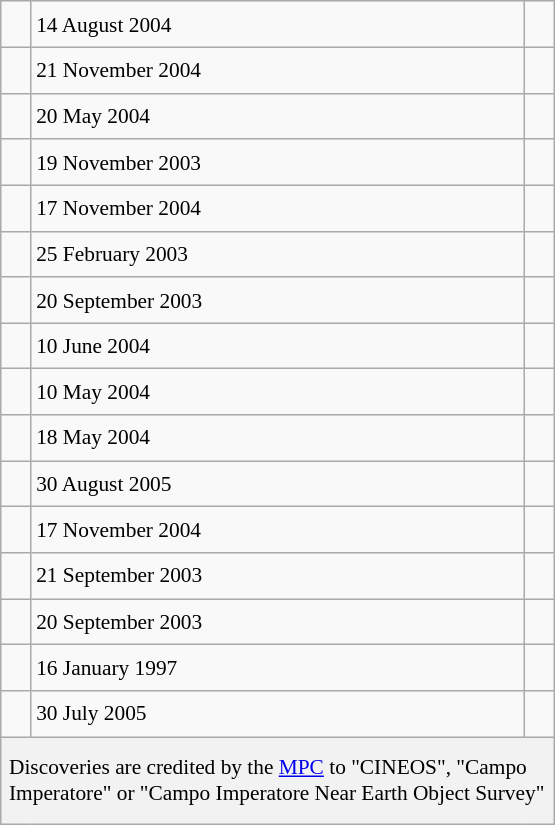<table class="wikitable" style="font-size: 89%; float: left; width: 26em; margin-right: 1em; height: 550px">
<tr>
<td></td>
<td>14 August 2004</td>
<td></td>
</tr>
<tr>
<td></td>
<td>21 November 2004</td>
<td></td>
</tr>
<tr>
<td></td>
<td>20 May 2004</td>
<td></td>
</tr>
<tr>
<td></td>
<td>19 November 2003</td>
<td></td>
</tr>
<tr>
<td></td>
<td>17 November 2004</td>
<td></td>
</tr>
<tr>
<td></td>
<td>25 February 2003</td>
<td></td>
</tr>
<tr>
<td></td>
<td>20 September 2003</td>
<td></td>
</tr>
<tr>
<td></td>
<td>10 June 2004</td>
<td></td>
</tr>
<tr>
<td></td>
<td>10 May 2004</td>
<td></td>
</tr>
<tr>
<td></td>
<td>18 May 2004</td>
<td></td>
</tr>
<tr>
<td></td>
<td>30 August 2005</td>
<td></td>
</tr>
<tr>
<td></td>
<td>17 November 2004</td>
<td></td>
</tr>
<tr>
<td></td>
<td>21 September 2003</td>
<td></td>
</tr>
<tr>
<td></td>
<td>20 September 2003</td>
<td></td>
</tr>
<tr>
<td></td>
<td>16 January 1997</td>
<td></td>
</tr>
<tr>
<td></td>
<td>30 July 2005</td>
<td></td>
</tr>
<tr>
<td colspan=3 style="background-color:#f2f2f2; padding: 5px">Discoveries are credited by the <a href='#'>MPC</a> to "CINEOS", "Campo Imperatore" or "Campo Imperatore Near Earth Object Survey"</td>
</tr>
</table>
